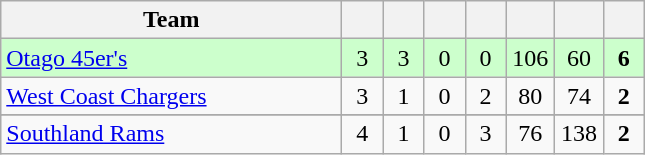<table class="wikitable" style="text-align:center">
<tr>
<th width="220">Team</th>
<th width="20"></th>
<th width="20"></th>
<th width="20"></th>
<th width="20"></th>
<th width="25"></th>
<th width="25"></th>
<th width="20"></th>
</tr>
<tr style="background: #ccffcc;">
<td style="text-align:left;"><a href='#'>Otago 45er's</a></td>
<td>3</td>
<td>3</td>
<td>0</td>
<td>0</td>
<td>106</td>
<td>60</td>
<td><strong>6</strong></td>
</tr>
<tr>
<td style="text-align:left;"><a href='#'>West Coast Chargers</a></td>
<td>3</td>
<td>1</td>
<td>0</td>
<td>2</td>
<td>80</td>
<td>74</td>
<td><strong>2</strong></td>
</tr>
<tr>
</tr>
<tr style=>
<td style="text-align:left;"><a href='#'>Southland Rams</a></td>
<td>4</td>
<td>1</td>
<td>0</td>
<td>3</td>
<td>76</td>
<td>138</td>
<td><strong>2</strong></td>
</tr>
</table>
